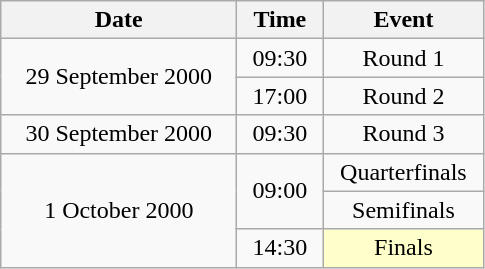<table class = "wikitable" style="text-align:center;">
<tr>
<th width=150>Date</th>
<th width=50>Time</th>
<th width=100>Event</th>
</tr>
<tr>
<td rowspan=2>29 September 2000</td>
<td>09:30</td>
<td>Round 1</td>
</tr>
<tr>
<td>17:00</td>
<td>Round 2</td>
</tr>
<tr>
<td>30 September 2000</td>
<td>09:30</td>
<td>Round 3</td>
</tr>
<tr>
<td rowspan=3>1 October 2000</td>
<td rowspan=2>09:00</td>
<td>Quarterfinals</td>
</tr>
<tr>
<td>Semifinals</td>
</tr>
<tr>
<td>14:30</td>
<td bgcolor=ffffcc>Finals</td>
</tr>
</table>
